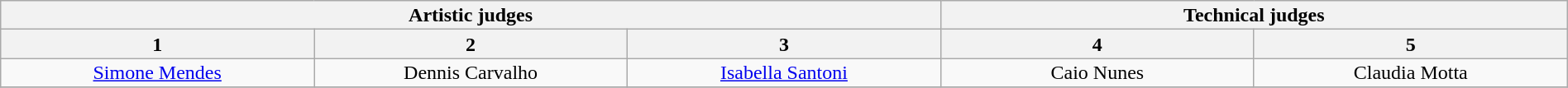<table class="wikitable" style="font-size:100%; line-height:16px; text-align:center" width="100%">
<tr>
<th colspan=3>Artistic judges</th>
<th colspan=2>Technical judges</th>
</tr>
<tr>
<th width="20.0%">1</th>
<th width="20.0%">2</th>
<th width="20.0%">3</th>
<th width="20.0%">4</th>
<th width="20.0%">5</th>
</tr>
<tr>
<td><a href='#'>Simone Mendes</a></td>
<td>Dennis Carvalho</td>
<td><a href='#'>Isabella Santoni</a></td>
<td>Caio Nunes</td>
<td>Claudia Motta</td>
</tr>
<tr>
</tr>
</table>
